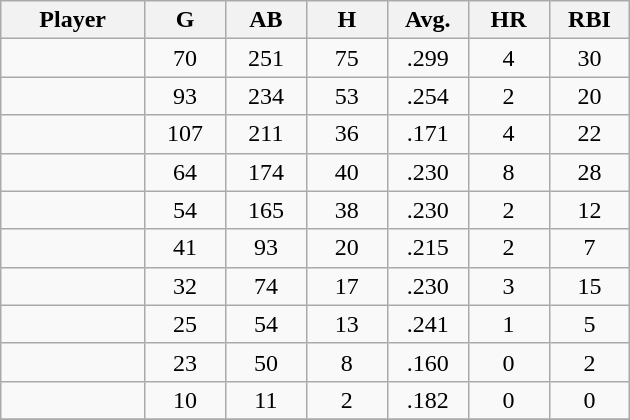<table class="wikitable sortable">
<tr>
<th bgcolor="#DDDDFF" width="16%">Player</th>
<th bgcolor="#DDDDFF" width="9%">G</th>
<th bgcolor="#DDDDFF" width="9%">AB</th>
<th bgcolor="#DDDDFF" width="9%">H</th>
<th bgcolor="#DDDDFF" width="9%">Avg.</th>
<th bgcolor="#DDDDFF" width="9%">HR</th>
<th bgcolor="#DDDDFF" width="9%">RBI</th>
</tr>
<tr align="center">
<td></td>
<td>70</td>
<td>251</td>
<td>75</td>
<td>.299</td>
<td>4</td>
<td>30</td>
</tr>
<tr align="center">
<td></td>
<td>93</td>
<td>234</td>
<td>53</td>
<td>.254</td>
<td>2</td>
<td>20</td>
</tr>
<tr align="center">
<td></td>
<td>107</td>
<td>211</td>
<td>36</td>
<td>.171</td>
<td>4</td>
<td>22</td>
</tr>
<tr align="center">
<td></td>
<td>64</td>
<td>174</td>
<td>40</td>
<td>.230</td>
<td>8</td>
<td>28</td>
</tr>
<tr align="center">
<td></td>
<td>54</td>
<td>165</td>
<td>38</td>
<td>.230</td>
<td>2</td>
<td>12</td>
</tr>
<tr align="center">
<td></td>
<td>41</td>
<td>93</td>
<td>20</td>
<td>.215</td>
<td>2</td>
<td>7</td>
</tr>
<tr align="center">
<td></td>
<td>32</td>
<td>74</td>
<td>17</td>
<td>.230</td>
<td>3</td>
<td>15</td>
</tr>
<tr align="center">
<td></td>
<td>25</td>
<td>54</td>
<td>13</td>
<td>.241</td>
<td>1</td>
<td>5</td>
</tr>
<tr align="center">
<td></td>
<td>23</td>
<td>50</td>
<td>8</td>
<td>.160</td>
<td>0</td>
<td>2</td>
</tr>
<tr align="center">
<td></td>
<td>10</td>
<td>11</td>
<td>2</td>
<td>.182</td>
<td>0</td>
<td>0</td>
</tr>
<tr align="center">
</tr>
</table>
